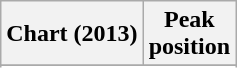<table class="wikitable sortable plainrowheaders" style="text-align:center">
<tr>
<th scope="col">Chart (2013)</th>
<th scope="col">Peak<br> position</th>
</tr>
<tr>
</tr>
<tr>
</tr>
</table>
